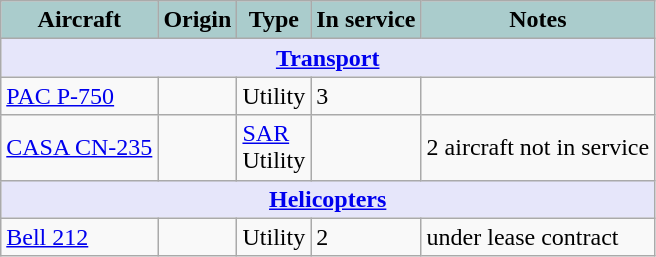<table class="wikitable">
<tr>
<th style="text-align:center; background:#acc;">Aircraft</th>
<th style="text-align: center; background:#acc;">Origin</th>
<th style="text-align:l center; background:#acc;">Type</th>
<th style="text-align:center; background:#acc;">In service</th>
<th style="text-align: center; background:#acc;">Notes</th>
</tr>
<tr>
<th colspan="5" style="align: center; background: lavender;"><a href='#'>Transport</a></th>
</tr>
<tr>
<td><a href='#'>PAC P-750</a></td>
<td></td>
<td>Utility</td>
<td>3</td>
<td></td>
</tr>
<tr>
<td><a href='#'>CASA CN-235</a></td>
<td><br></td>
<td><a href='#'>SAR</a><br>Utility</td>
<td></td>
<td>2 aircraft not in service</td>
</tr>
<tr>
<th colspan="5" style="align: center; background: lavender;"><a href='#'>Helicopters</a></th>
</tr>
<tr>
<td><a href='#'>Bell 212</a></td>
<td></td>
<td>Utility</td>
<td>2</td>
<td>under lease contract</td>
</tr>
</table>
